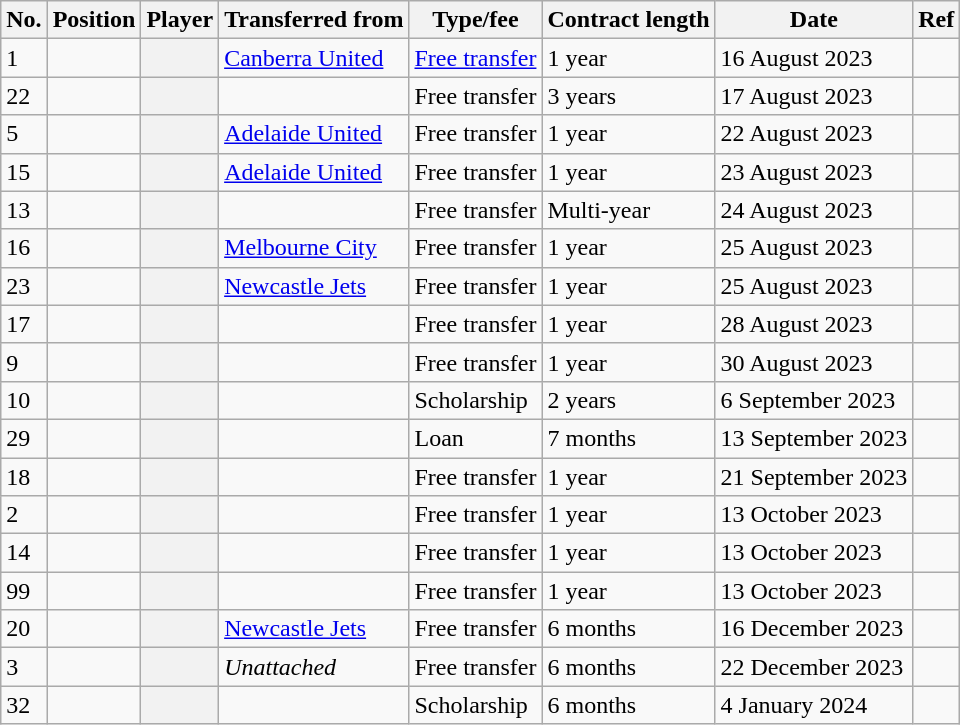<table class="wikitable plainrowheaders sortable" style=" text-align:left">
<tr>
<th scope="col">No.</th>
<th scope="col">Position</th>
<th scope="col">Player</th>
<th scope="col">Transferred from</th>
<th scope="col">Type/fee</th>
<th scope="col">Contract length</th>
<th scope="col">Date</th>
<th scope="col" class="unsortable">Ref</th>
</tr>
<tr>
<td>1</td>
<td></td>
<th scope="row"></th>
<td><a href='#'>Canberra United</a></td>
<td><a href='#'>Free transfer</a></td>
<td>1 year</td>
<td>16 August 2023</td>
<td></td>
</tr>
<tr>
<td>22</td>
<td></td>
<th scope="row"></th>
<td></td>
<td>Free transfer</td>
<td>3 years</td>
<td>17 August 2023</td>
<td></td>
</tr>
<tr>
<td>5</td>
<td></td>
<th scope="row"></th>
<td><a href='#'>Adelaide United</a></td>
<td>Free transfer</td>
<td>1 year</td>
<td>22 August 2023</td>
<td></td>
</tr>
<tr>
<td>15</td>
<td></td>
<th scope="row"></th>
<td><a href='#'>Adelaide United</a></td>
<td>Free transfer</td>
<td>1 year</td>
<td>23 August 2023</td>
<td></td>
</tr>
<tr>
<td>13</td>
<td></td>
<th scope="row"></th>
<td></td>
<td>Free transfer</td>
<td>Multi-year</td>
<td>24 August 2023</td>
<td></td>
</tr>
<tr>
<td>16</td>
<td></td>
<th scope="row"></th>
<td><a href='#'>Melbourne City</a></td>
<td>Free transfer</td>
<td>1 year</td>
<td>25 August 2023</td>
<td></td>
</tr>
<tr>
<td>23</td>
<td></td>
<th scope="row"></th>
<td><a href='#'>Newcastle Jets</a></td>
<td>Free transfer</td>
<td>1 year</td>
<td>25 August 2023</td>
<td></td>
</tr>
<tr>
<td>17</td>
<td></td>
<th scope="row"></th>
<td></td>
<td>Free transfer</td>
<td>1 year</td>
<td>28 August 2023</td>
<td></td>
</tr>
<tr>
<td>9</td>
<td></td>
<th scope="row"></th>
<td></td>
<td>Free transfer</td>
<td>1 year</td>
<td>30 August 2023</td>
<td></td>
</tr>
<tr>
<td>10</td>
<td></td>
<th scope="row"></th>
<td></td>
<td>Scholarship</td>
<td>2 years</td>
<td>6 September 2023</td>
<td></td>
</tr>
<tr>
<td>29</td>
<td></td>
<th scope="row"></th>
<td></td>
<td>Loan</td>
<td>7 months</td>
<td>13 September 2023</td>
<td></td>
</tr>
<tr>
<td>18</td>
<td></td>
<th scope="row"></th>
<td></td>
<td>Free transfer</td>
<td>1 year</td>
<td>21 September 2023</td>
<td></td>
</tr>
<tr>
<td>2</td>
<td></td>
<th scope="row"></th>
<td></td>
<td>Free transfer</td>
<td>1 year</td>
<td>13 October 2023</td>
<td></td>
</tr>
<tr>
<td>14</td>
<td></td>
<th scope="row"></th>
<td></td>
<td>Free transfer</td>
<td>1 year</td>
<td>13 October 2023</td>
<td></td>
</tr>
<tr>
<td>99</td>
<td></td>
<th scope="row"></th>
<td></td>
<td>Free transfer</td>
<td>1 year</td>
<td>13 October 2023</td>
<td></td>
</tr>
<tr>
<td>20</td>
<td></td>
<th scope="row"></th>
<td><a href='#'>Newcastle Jets</a></td>
<td>Free transfer</td>
<td>6 months</td>
<td>16 December 2023</td>
<td></td>
</tr>
<tr>
<td>3</td>
<td></td>
<th scope="row"></th>
<td><em>Unattached</em></td>
<td>Free transfer</td>
<td>6 months</td>
<td>22 December 2023</td>
<td></td>
</tr>
<tr>
<td>32</td>
<td></td>
<th scope="row"></th>
<td></td>
<td>Scholarship</td>
<td>6 months</td>
<td>4 January 2024</td>
<td></td>
</tr>
</table>
